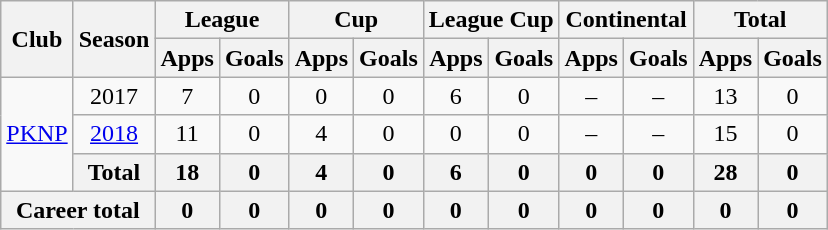<table class="wikitable" style="text-align: center;">
<tr>
<th rowspan="2">Club</th>
<th rowspan="2">Season</th>
<th colspan="2">League</th>
<th colspan="2">Cup</th>
<th colspan="2">League Cup</th>
<th colspan="2">Continental</th>
<th colspan="2">Total</th>
</tr>
<tr>
<th>Apps</th>
<th>Goals</th>
<th>Apps</th>
<th>Goals</th>
<th>Apps</th>
<th>Goals</th>
<th>Apps</th>
<th>Goals</th>
<th>Apps</th>
<th>Goals</th>
</tr>
<tr>
<td rowspan="3" valign="center"><a href='#'>PKNP</a></td>
<td>2017</td>
<td>7</td>
<td>0</td>
<td>0</td>
<td>0</td>
<td>6</td>
<td>0</td>
<td>–</td>
<td>–</td>
<td>13</td>
<td>0</td>
</tr>
<tr>
<td><a href='#'>2018</a></td>
<td>11</td>
<td>0</td>
<td>4</td>
<td>0</td>
<td>0</td>
<td>0</td>
<td>–</td>
<td>–</td>
<td>15</td>
<td>0</td>
</tr>
<tr>
<th>Total</th>
<th>18</th>
<th>0</th>
<th>4</th>
<th>0</th>
<th>6</th>
<th>0</th>
<th>0</th>
<th>0</th>
<th>28</th>
<th>0</th>
</tr>
<tr>
<th colspan=2>Career total</th>
<th>0</th>
<th>0</th>
<th>0</th>
<th>0</th>
<th>0</th>
<th>0</th>
<th>0</th>
<th>0</th>
<th>0</th>
<th>0</th>
</tr>
</table>
